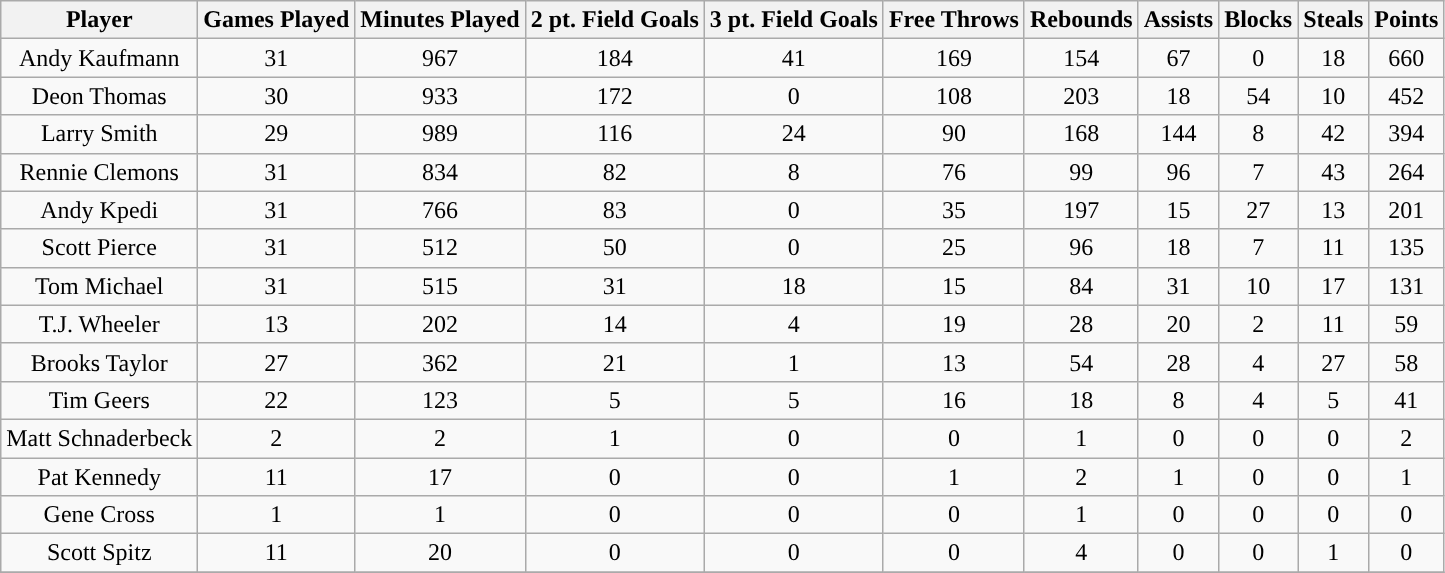<table class="wikitable sortable" style="text-align:center">
<tr>
<th>Player</th>
<th>Games Played</th>
<th>Minutes Played</th>
<th>2 pt. Field Goals</th>
<th>3 pt. Field Goals</th>
<th>Free Throws</th>
<th>Rebounds</th>
<th>Assists</th>
<th>Blocks</th>
<th>Steals</th>
<th>Points</th>
</tr>
<tr align="center" bgcolor="">
<td>Andy Kaufmann</td>
<td>31</td>
<td>967</td>
<td>184</td>
<td>41</td>
<td>169</td>
<td>154</td>
<td>67</td>
<td>0</td>
<td>18</td>
<td>660</td>
</tr>
<tr align="center" bgcolor="">
<td>Deon Thomas </td>
<td>30</td>
<td>933</td>
<td>172</td>
<td>0</td>
<td>108</td>
<td>203</td>
<td>18</td>
<td>54</td>
<td>10</td>
<td>452</td>
</tr>
<tr align="center" bgcolor="">
<td>Larry Smith</td>
<td>29</td>
<td>989</td>
<td>116</td>
<td>24</td>
<td>90</td>
<td>168</td>
<td>144</td>
<td>8</td>
<td>42</td>
<td>394</td>
</tr>
<tr align="center" bgcolor="">
<td>Rennie Clemons</td>
<td>31</td>
<td>834</td>
<td>82</td>
<td>8</td>
<td>76</td>
<td>99</td>
<td>96</td>
<td>7</td>
<td>43</td>
<td>264</td>
</tr>
<tr align="center" bgcolor="">
<td>Andy Kpedi</td>
<td>31</td>
<td>766</td>
<td>83</td>
<td>0</td>
<td>35</td>
<td>197</td>
<td>15</td>
<td>27</td>
<td>13</td>
<td>201</td>
</tr>
<tr align="center" bgcolor="">
<td>Scott Pierce</td>
<td>31</td>
<td>512</td>
<td>50</td>
<td>0</td>
<td>25</td>
<td>96</td>
<td>18</td>
<td>7</td>
<td>11</td>
<td>135</td>
</tr>
<tr align="center" bgcolor="">
<td>Tom Michael</td>
<td>31</td>
<td>515</td>
<td>31</td>
<td>18</td>
<td>15</td>
<td>84</td>
<td>31</td>
<td>10</td>
<td>17</td>
<td>131</td>
</tr>
<tr align="center" bgcolor="">
<td>T.J. Wheeler</td>
<td>13</td>
<td>202</td>
<td>14</td>
<td>4</td>
<td>19</td>
<td>28</td>
<td>20</td>
<td>2</td>
<td>11</td>
<td>59</td>
</tr>
<tr align="center" bgcolor="">
<td>Brooks Taylor</td>
<td>27</td>
<td>362</td>
<td>21</td>
<td>1</td>
<td>13</td>
<td>54</td>
<td>28</td>
<td>4</td>
<td>27</td>
<td>58</td>
</tr>
<tr align="center" bgcolor="">
<td>Tim Geers</td>
<td>22</td>
<td>123</td>
<td>5</td>
<td>5</td>
<td>16</td>
<td>18</td>
<td>8</td>
<td>4</td>
<td>5</td>
<td>41</td>
</tr>
<tr align="center" bgcolor="">
<td>Matt Schnaderbeck</td>
<td>2</td>
<td>2</td>
<td>1</td>
<td>0</td>
<td>0</td>
<td>1</td>
<td>0</td>
<td>0</td>
<td>0</td>
<td>2</td>
</tr>
<tr align="center" bgcolor="">
<td>Pat Kennedy</td>
<td>11</td>
<td>17</td>
<td>0</td>
<td>0</td>
<td>1</td>
<td>2</td>
<td>1</td>
<td>0</td>
<td>0</td>
<td>1</td>
</tr>
<tr align="center" bgcolor="">
<td>Gene Cross</td>
<td>1</td>
<td>1</td>
<td>0</td>
<td>0</td>
<td>0</td>
<td>1</td>
<td>0</td>
<td>0</td>
<td>0</td>
<td>0</td>
</tr>
<tr align="center" bgcolor="">
<td>Scott Spitz</td>
<td>11</td>
<td>20</td>
<td>0</td>
<td>0</td>
<td>0</td>
<td>4</td>
<td>0</td>
<td>0</td>
<td>1</td>
<td>0</td>
</tr>
<tr align="center" bgcolor="">
</tr>
</table>
